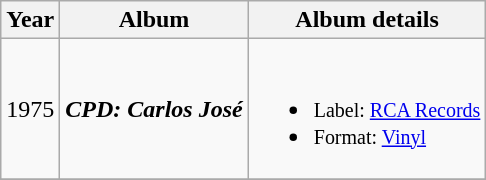<table class="wikitable">
<tr>
<th>Year</th>
<th>Album</th>
<th>Album details</th>
</tr>
<tr>
<td>1975</td>
<td><strong><em>CPD: Carlos José</em></strong></td>
<td><br><ul><li><small>Label: <a href='#'>RCA Records</a></small></li><li><small>Format: <a href='#'>Vinyl</a></small></li></ul></td>
</tr>
<tr>
</tr>
</table>
